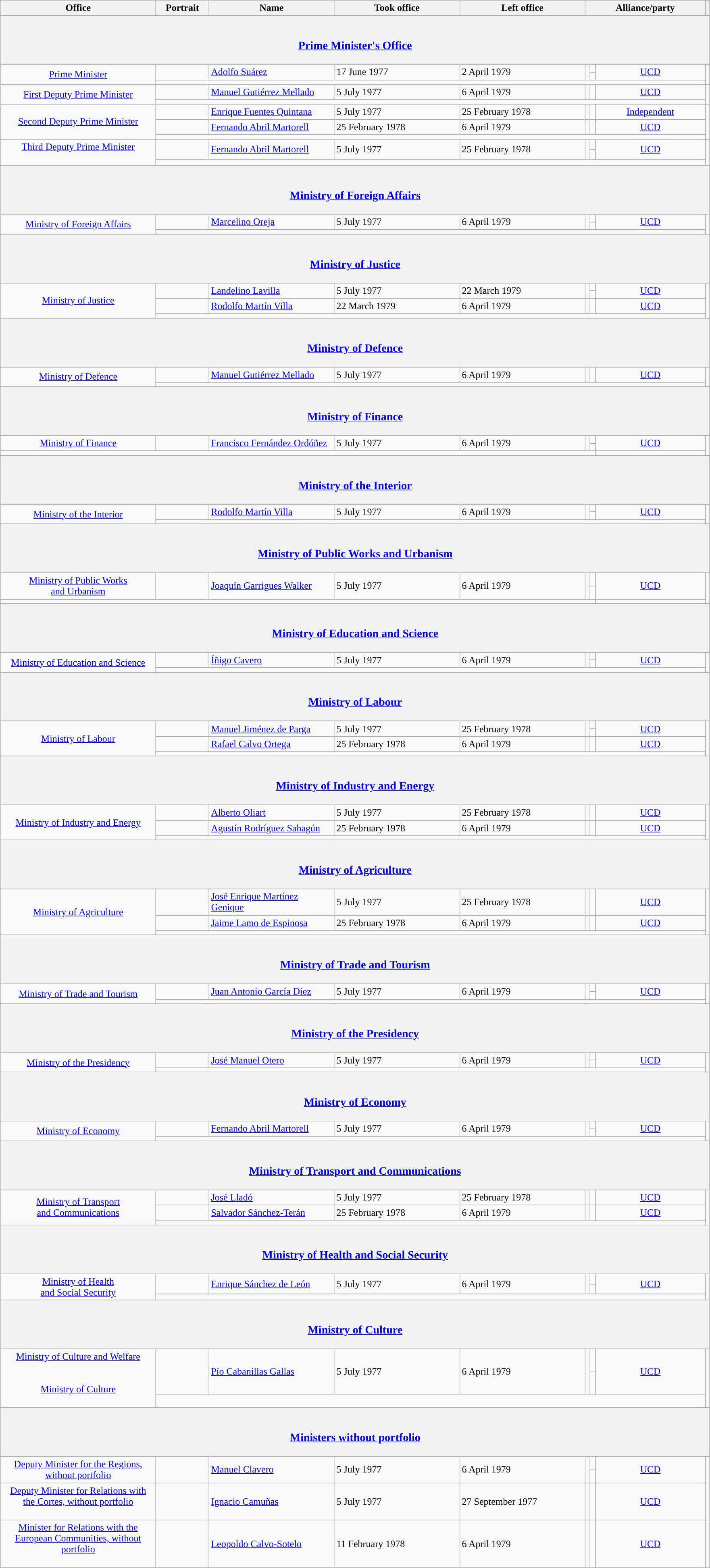<table class="wikitable" style="line-height:18px;">
<tr>
<th scope="col">Office<br></th>
<th scope="col">Portrait</th>
<th scope="col">Name</th>
<th scope="col">Took office</th>
<th scope="col">Left office</th>
<th colspan="3" scope="col">Alliance/party</th>
<th></th>
</tr>
<tr>
<th colspan="9"><br><h3><a href='#'>Prime Minister's Office</a></h3></th>
</tr>
<tr>
<td align="center" rowspan="3" width="250"><a href='#'>Prime Minister</a><br></td>
<td rowspan="2" width="80"></td>
<td rowspan="2" width="200"><a href='#'>Adolfo Suárez</a></td>
<td rowspan="2" width="200">17 June 1977</td>
<td rowspan="2" width="200">2 April 1979</td>
<td rowspan="2" width="1" style="background-color:"></td>
<td width="1" style="background-color:"></td>
<td width="175" align="center" rowspan="2"><a href='#'>UCD</a><br></td>
<td align="center" rowspan="3"></td>
</tr>
<tr>
<td style="background-color:"></td>
</tr>
<tr>
<td colspan="7"></td>
</tr>
<tr>
<td align="center" rowspan="2"><a href='#'>First Deputy Prime Minister</a><br></td>
<td></td>
<td><a href='#'>Manuel Gutiérrez Mellado</a></td>
<td>5 July 1977</td>
<td>6 April 1979</td>
<td style="background-color:"></td>
<td style="background-color:"></td>
<td align="center"><a href='#'>UCD</a><br></td>
<td align="center" rowspan="2"></td>
</tr>
<tr>
<td colspan="7"></td>
</tr>
<tr>
<td align="center" rowspan="3"><a href='#'>Second Deputy Prime Minister</a><br></td>
<td></td>
<td><a href='#'>Enrique Fuentes Quintana</a></td>
<td>5 July 1977</td>
<td>25 February 1978</td>
<td style="background-color:"></td>
<td style="background-color:"></td>
<td align="center"><a href='#'>Independent</a></td>
<td align="center" rowspan="3"></td>
</tr>
<tr>
<td></td>
<td><a href='#'>Fernando Abril Martorell</a></td>
<td>25 February 1978</td>
<td>6 April 1979</td>
<td style="background-color:"></td>
<td style="background-color:"></td>
<td align="center"><a href='#'>UCD</a></td>
</tr>
<tr>
<td colspan="7"></td>
</tr>
<tr>
<td align="center" rowspan="3"><a href='#'>Third Deputy Prime Minister</a><br><br></td>
<td rowspan="2"></td>
<td rowspan="2"><a href='#'>Fernando Abril Martorell</a></td>
<td rowspan="2">5 July 1977</td>
<td rowspan="2">25 February 1978</td>
<td rowspan="2" style="background-color:"></td>
<td style="background-color:"></td>
<td align="center" rowspan="2"><a href='#'>UCD</a><br></td>
<td align="center" rowspan="3"></td>
</tr>
<tr>
<td style="background-color:"></td>
</tr>
<tr>
<td colspan="7"></td>
</tr>
<tr>
<th colspan="9"><br><h3><a href='#'>Ministry of Foreign Affairs</a></h3></th>
</tr>
<tr>
<td align="center" rowspan="3"><a href='#'>Ministry of Foreign Affairs</a><br></td>
<td rowspan="2"></td>
<td rowspan="2"><a href='#'>Marcelino Oreja</a></td>
<td rowspan="2">5 July 1977</td>
<td rowspan="2">6 April 1979</td>
<td rowspan="2" style="background-color:"></td>
<td style="background-color:"></td>
<td align="center" rowspan="2"><a href='#'>UCD</a><br></td>
<td align="center" rowspan="3"></td>
</tr>
<tr>
<td style="background-color:"></td>
</tr>
<tr>
<td colspan="7"></td>
</tr>
<tr>
<th colspan="9"><br><h3><a href='#'>Ministry of Justice</a></h3></th>
</tr>
<tr>
<td align="center" rowspan="4"><a href='#'>Ministry of Justice</a><br></td>
<td rowspan="2"></td>
<td rowspan="2"><a href='#'>Landelino Lavilla</a></td>
<td rowspan="2">5 July 1977</td>
<td rowspan="2">22 March 1979<br></td>
<td rowspan="2" style="background-color:"></td>
<td style="background-color:"></td>
<td align="center" rowspan="2"><a href='#'>UCD</a><br></td>
<td align="center" rowspan="4"></td>
</tr>
<tr>
<td style="background-color:"></td>
</tr>
<tr>
<td></td>
<td><a href='#'>Rodolfo Martín Villa</a><br></td>
<td>22 March 1979</td>
<td>6 April 1979</td>
<td style="background-color:"></td>
<td style="background-color:"></td>
<td align="center"><a href='#'>UCD</a></td>
</tr>
<tr>
<td colspan="7"></td>
</tr>
<tr>
<th colspan="9"><br><h3><a href='#'>Ministry of Defence</a></h3></th>
</tr>
<tr>
<td align="center" rowspan="2"><a href='#'>Ministry of Defence</a><br></td>
<td></td>
<td><a href='#'>Manuel Gutiérrez Mellado</a></td>
<td>5 July 1977</td>
<td>6 April 1979</td>
<td style="background-color:"></td>
<td style="background-color:"></td>
<td align="center"><a href='#'>UCD</a><br></td>
<td align="center" rowspan="2"></td>
</tr>
<tr>
<td colspan="7"></td>
</tr>
<tr>
<th colspan="9"><br><h3><a href='#'>Ministry of Finance</a></h3></th>
</tr>
<tr>
<td align="center" rowspan="2"><a href='#'>Ministry of Finance</a><br></td>
<td rowspan="2"></td>
<td rowspan="2"><a href='#'>Francisco Fernández Ordóñez</a></td>
<td rowspan="2">5 July 1977</td>
<td rowspan="2">6 April 1979</td>
<td rowspan="2" style="background-color:"></td>
<td style="background-color:"></td>
<td align="center" rowspan="2"><a href='#'>UCD</a><br></td>
<td align="center" rowspan="3"></td>
</tr>
<tr>
<td style="background-color:"></td>
</tr>
<tr>
<td colspan="7"></td>
</tr>
<tr>
<th colspan="9"><br><h3><a href='#'>Ministry of the Interior</a></h3></th>
</tr>
<tr>
<td align="center" rowspan="3"><a href='#'>Ministry of the Interior</a><br></td>
<td rowspan="2"></td>
<td rowspan="2"><a href='#'>Rodolfo Martín Villa</a></td>
<td rowspan="2">5 July 1977</td>
<td rowspan="2">6 April 1979</td>
<td rowspan="2" style="background-color:"></td>
<td style="background-color:"></td>
<td align="center" rowspan="2"><a href='#'>UCD</a><br></td>
<td align="center" rowspan="3"></td>
</tr>
<tr>
<td style="background-color:"></td>
</tr>
<tr>
<td colspan="7"></td>
</tr>
<tr>
<th colspan="9"><br><h3><a href='#'>Ministry of Public Works and Urbanism</a></h3></th>
</tr>
<tr>
<td align="center" rowspan="2"><a href='#'>Ministry of Public Works<br>and Urbanism</a><br></td>
<td rowspan="2"></td>
<td rowspan="2"><a href='#'>Joaquín Garrigues Walker</a></td>
<td rowspan="2">5 July 1977</td>
<td rowspan="2">6 April 1979</td>
<td rowspan="2" style="background-color:"></td>
<td style="background-color:"></td>
<td align="center" rowspan="2"><a href='#'>UCD</a><br></td>
<td align="center" rowspan="3"></td>
</tr>
<tr>
<td style="background-color:"></td>
</tr>
<tr>
<td colspan="7"></td>
</tr>
<tr>
<th colspan="9"><br><h3><a href='#'>Ministry of Education and Science</a></h3></th>
</tr>
<tr>
<td align="center" rowspan="3"><a href='#'>Ministry of Education and Science</a><br></td>
<td rowspan="2"></td>
<td rowspan="2"><a href='#'>Íñigo Cavero</a></td>
<td rowspan="2">5 July 1977</td>
<td rowspan="2">6 April 1979</td>
<td rowspan="2" style="background-color:"></td>
<td style="background-color:"></td>
<td align="center" rowspan="2"><a href='#'>UCD</a><br></td>
<td align="center" rowspan="3"></td>
</tr>
<tr>
<td style="background-color:"></td>
</tr>
<tr>
<td colspan="7"></td>
</tr>
<tr>
<th colspan="9"><br><h3><a href='#'>Ministry of Labour</a></h3></th>
</tr>
<tr>
<td align="center" rowspan="4"><a href='#'>Ministry of Labour</a><br></td>
<td rowspan="2"></td>
<td rowspan="2"><a href='#'>Manuel Jiménez de Parga</a></td>
<td rowspan="2">5 July 1977</td>
<td rowspan="2">25 February 1978</td>
<td rowspan="2" style="background-color:"></td>
<td style="background-color:"></td>
<td align="center" rowspan="2"><a href='#'>UCD</a><br></td>
<td align="center" rowspan="4"></td>
</tr>
<tr>
<td style="background-color:"></td>
</tr>
<tr>
<td></td>
<td><a href='#'>Rafael Calvo Ortega</a></td>
<td>25 February 1978</td>
<td>6 April 1979</td>
<td style="background-color:"></td>
<td style="background-color:"></td>
<td align="center"><a href='#'>UCD</a></td>
</tr>
<tr>
<td colspan="7"></td>
</tr>
<tr>
<th colspan="9"><br><h3><a href='#'>Ministry of Industry and Energy</a></h3></th>
</tr>
<tr>
<td align="center" rowspan="3"><a href='#'>Ministry of Industry and Energy</a><br></td>
<td></td>
<td><a href='#'>Alberto Oliart</a></td>
<td>5 July 1977</td>
<td>25 February 1978</td>
<td style="background-color:"></td>
<td style="background-color:"></td>
<td align="center"><a href='#'>UCD</a><br></td>
<td align="center" rowspan="3"></td>
</tr>
<tr>
<td></td>
<td><a href='#'>Agustín Rodríguez Sahagún</a></td>
<td>25 February 1978</td>
<td>6 April 1979</td>
<td style="background-color:"></td>
<td style="background-color:"></td>
<td align="center"><a href='#'>UCD</a></td>
</tr>
<tr>
<td colspan="7"></td>
</tr>
<tr>
<th colspan="9"><br><h3><a href='#'>Ministry of Agriculture</a></h3></th>
</tr>
<tr>
<td align="center" rowspan="3"><a href='#'>Ministry of Agriculture</a><br></td>
<td></td>
<td><a href='#'>José Enrique Martínez Genique</a></td>
<td>5 July 1977</td>
<td>25 February 1978</td>
<td style="background-color:"></td>
<td style="background-color:"></td>
<td align="center"><a href='#'>UCD</a><br></td>
<td align="center" rowspan="3"></td>
</tr>
<tr>
<td></td>
<td><a href='#'>Jaime Lamo de Espinosa</a></td>
<td>25 February 1978</td>
<td>6 April 1979</td>
<td style="background-color:"></td>
<td style="background-color:"></td>
<td align="center"><a href='#'>UCD</a></td>
</tr>
<tr>
<td colspan="7"></td>
</tr>
<tr>
<th colspan="9"><br><h3><a href='#'>Ministry of Trade and Tourism</a></h3></th>
</tr>
<tr>
<td align="center" rowspan="3"><a href='#'>Ministry of Trade and Tourism</a><br></td>
<td rowspan="2"></td>
<td rowspan="2"><a href='#'>Juan Antonio García Díez</a></td>
<td rowspan="2">5 July 1977</td>
<td rowspan="2">6 April 1979</td>
<td rowspan="2" style="background-color:"></td>
<td style="background-color:"></td>
<td align="center" rowspan="2"><a href='#'>UCD</a><br></td>
<td align="center" rowspan="3"></td>
</tr>
<tr>
<td style="background-color:"></td>
</tr>
<tr>
<td colspan="7"></td>
</tr>
<tr>
<th colspan="9"><br><h3><a href='#'>Ministry of the Presidency</a></h3></th>
</tr>
<tr>
<td align="center" rowspan="3"><a href='#'>Ministry of the Presidency</a><br></td>
<td rowspan="2"></td>
<td rowspan="2"><a href='#'>José Manuel Otero</a></td>
<td rowspan="2">5 July 1977</td>
<td rowspan="2">6 April 1979</td>
<td rowspan="2" style="background-color:"></td>
<td style="background-color:"></td>
<td align="center" rowspan="2"><a href='#'>UCD</a><br></td>
<td align="center" rowspan="3"></td>
</tr>
<tr>
<td style="background-color:"></td>
</tr>
<tr>
<td colspan="7"></td>
</tr>
<tr>
<th colspan="9"><br><h3><a href='#'>Ministry of Economy</a></h3></th>
</tr>
<tr>
<td align="center" rowspan="3"><a href='#'>Ministry of Economy</a><br></td>
<td rowspan="2"></td>
<td rowspan="2"><a href='#'>Fernando Abril Martorell</a></td>
<td rowspan="2">5 July 1977</td>
<td rowspan="2">6 April 1979</td>
<td rowspan="2" style="background-color:"></td>
<td style="background-color:"></td>
<td align="center" rowspan="2"><a href='#'>UCD</a><br></td>
<td align="center" rowspan="3"></td>
</tr>
<tr>
<td style="background-color:"></td>
</tr>
<tr>
<td colspan="7"></td>
</tr>
<tr>
<th colspan="9"><br><h3><a href='#'>Ministry of Transport and Communications</a></h3></th>
</tr>
<tr>
<td align="center" rowspan="3"><a href='#'>Ministry of Transport<br>and Communications</a><br></td>
<td></td>
<td><a href='#'>José Lladó</a></td>
<td>5 July 1977</td>
<td>25 February 1978</td>
<td style="background-color:"></td>
<td style="background-color:"></td>
<td align="center"><a href='#'>UCD</a><br></td>
<td align="center" rowspan="3"></td>
</tr>
<tr>
<td></td>
<td><a href='#'>Salvador Sánchez-Terán</a></td>
<td>25 February 1978</td>
<td>6 April 1979</td>
<td style="background-color:"></td>
<td style="background-color:"></td>
<td align="center"><a href='#'>UCD</a></td>
</tr>
<tr>
<td colspan="7"></td>
</tr>
<tr>
<th colspan="9"><br><h3><a href='#'>Ministry of Health and Social Security</a></h3></th>
</tr>
<tr>
<td align="center" rowspan="3"><a href='#'>Ministry of Health<br>and Social Security</a><br></td>
<td rowspan="2"></td>
<td rowspan="2"><a href='#'>Enrique Sánchez de León</a></td>
<td rowspan="2">5 July 1977</td>
<td rowspan="2">6 April 1979</td>
<td rowspan="2" style="background-color:"></td>
<td style="background-color:"></td>
<td align="center" rowspan="2"><a href='#'>UCD</a><br></td>
<td align="center" rowspan="3"></td>
</tr>
<tr>
<td style="background-color:"></td>
</tr>
<tr>
<td colspan="7"></td>
</tr>
<tr>
<th colspan="9"><br><h3><a href='#'>Ministry of Culture</a></h3></th>
</tr>
<tr>
<td align="center" rowspan="3"><a href='#'>Ministry of Culture and Welfare</a><br><br><br><a href='#'>Ministry of Culture</a><br><br></td>
<td rowspan="2"></td>
<td rowspan="2"><a href='#'>Pío Cabanillas Gallas</a></td>
<td rowspan="2">5 July 1977</td>
<td rowspan="2">6 April 1979</td>
<td rowspan="2" style="background-color:"></td>
<td style="background-color:"></td>
<td align="center" rowspan="2"><a href='#'>UCD</a><br></td>
<td align="center" rowspan="3"></td>
</tr>
<tr>
<td style="background-color:"></td>
</tr>
<tr>
<td colspan="7"></td>
</tr>
<tr>
<th colspan="9"><br><h3><a href='#'>Ministers without portfolio</a></h3></th>
</tr>
<tr>
<td align="center" rowspan="2"><a href='#'>Deputy Minister for the Regions,<br>without portfolio</a><br></td>
<td rowspan="2"></td>
<td rowspan="2"><a href='#'>Manuel Clavero</a></td>
<td rowspan="2">5 July 1977</td>
<td rowspan="2">6 April 1979</td>
<td rowspan="2" style="background-color:"></td>
<td style="background-color:"></td>
<td align="center" rowspan="2"><a href='#'>UCD</a><br></td>
<td align="center" rowspan="2"></td>
</tr>
<tr>
<td style="background-color:"></td>
</tr>
<tr>
<td align="center"><a href='#'>Deputy Minister for Relations with<br>the Cortes, without portfolio</a><br><br></td>
<td></td>
<td><a href='#'>Ignacio Camuñas</a></td>
<td>5 July 1977</td>
<td>27 September 1977</td>
<td style="background-color:"></td>
<td style="background-color:"></td>
<td align="center"><a href='#'>UCD</a><br></td>
<td align="center"></td>
</tr>
<tr>
<td align="center"><a href='#'>Minister for Relations with the<br>European Communities, without<br>portfolio</a><br><br></td>
<td></td>
<td><a href='#'>Leopoldo Calvo-Sotelo</a></td>
<td>11 February 1978</td>
<td>6 April 1979</td>
<td style="background-color:"></td>
<td style="background-color:"></td>
<td align="center"><a href='#'>UCD</a></td>
<td align="center"></td>
</tr>
</table>
